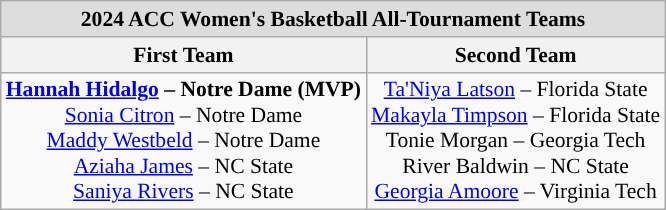<table class="wikitable" style="white-space:nowrap; font-size:90%;">
<tr>
<td colspan="2" style="text-align:center; background:#ddd;"><strong>2024 ACC Women's Basketball All-Tournament Teams</strong></td>
</tr>
<tr>
<th>First Team</th>
<th>Second Team</th>
</tr>
<tr>
<td style="text-align:center;"><strong><a href='#'>Hannah Hidalgo</a> – Notre Dame (MVP)</strong><br><a href='#'>Sonia Citron</a> – Notre Dame<br><a href='#'>Maddy Westbeld</a> – Notre Dame<br><a href='#'>Aziaha James</a> – NC State<br><a href='#'>Saniya Rivers</a> – NC State</td>
<td style="text-align:center;"><a href='#'>Ta'Niya Latson</a> – Florida State<br><a href='#'>Makayla Timpson</a> – Florida State<br>Tonie Morgan – Georgia Tech<br>River Baldwin – NC State<br><a href='#'>Georgia Amoore</a> – Virginia Tech</td>
</tr>
</table>
